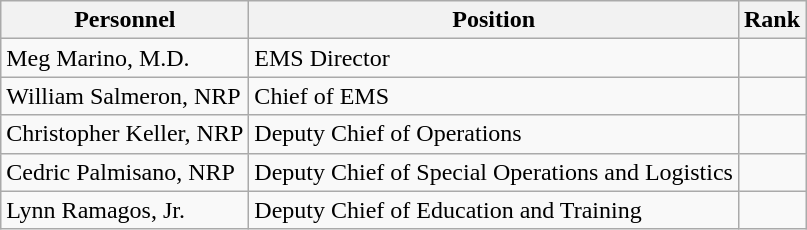<table class="wikitable">
<tr>
<th>Personnel</th>
<th>Position</th>
<th>Rank</th>
</tr>
<tr>
<td>Meg Marino, M.D.</td>
<td>EMS Director</td>
<td></td>
</tr>
<tr>
<td>William Salmeron, NRP</td>
<td>Chief of EMS</td>
<td></td>
</tr>
<tr>
<td>Christopher Keller, NRP</td>
<td>Deputy Chief of Operations</td>
<td></td>
</tr>
<tr>
<td>Cedric Palmisano, NRP</td>
<td>Deputy Chief of Special Operations and Logistics</td>
<td></td>
</tr>
<tr>
<td>Lynn Ramagos, Jr.</td>
<td>Deputy Chief of Education and Training</td>
<td></td>
</tr>
</table>
